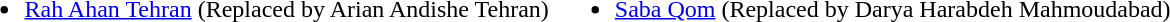<table>
<tr style="vertical-align: top;">
<td><br><ul><li><a href='#'>Rah Ahan Tehran</a> (Replaced by Arian Andishe Tehran)</li></ul></td>
<td><br><ul><li><a href='#'>Saba Qom</a> (Replaced by Darya Harabdeh Mahmoudabad)</li></ul></td>
</tr>
</table>
